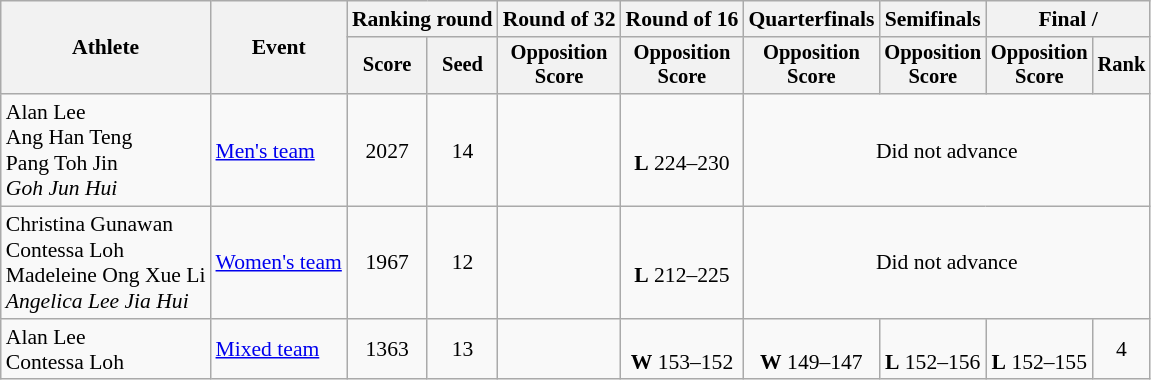<table class="wikitable" style="font-size:90%; text-align:center;">
<tr>
<th rowspan="2">Athlete</th>
<th rowspan="2">Event</th>
<th colspan="2">Ranking round</th>
<th>Round of 32</th>
<th>Round of 16</th>
<th>Quarterfinals</th>
<th>Semifinals</th>
<th colspan=2>Final / </th>
</tr>
<tr style=font-size:95%>
<th>Score</th>
<th>Seed</th>
<th>Opposition<br>Score</th>
<th>Opposition<br>Score</th>
<th>Opposition<br>Score</th>
<th>Opposition<br>Score</th>
<th>Opposition<br>Score</th>
<th>Rank</th>
</tr>
<tr>
<td align=left>Alan Lee<br>Ang Han Teng<br>Pang Toh Jin<br><em>Goh Jun Hui</em></td>
<td align=left><a href='#'>Men's team</a></td>
<td>2027</td>
<td>14</td>
<td></td>
<td><br><strong>L</strong> 224–230</td>
<td colspan=4>Did not advance</td>
</tr>
<tr>
<td align=left>Christina Gunawan<br>Contessa Loh<br>Madeleine Ong Xue Li<br><em>Angelica Lee Jia Hui</em></td>
<td align=left><a href='#'>Women's team</a></td>
<td>1967</td>
<td>12</td>
<td></td>
<td><br><strong>L</strong> 212–225</td>
<td colspan=4>Did not advance</td>
</tr>
<tr>
<td align=left>Alan Lee<br>Contessa Loh</td>
<td align=left><a href='#'>Mixed team</a></td>
<td>1363</td>
<td>13</td>
<td></td>
<td><br><strong>W</strong> 153–152</td>
<td><br><strong>W</strong> 149–147</td>
<td><br><strong>L</strong> 152–156</td>
<td><br><strong>L</strong> 152–155</td>
<td>4</td>
</tr>
</table>
